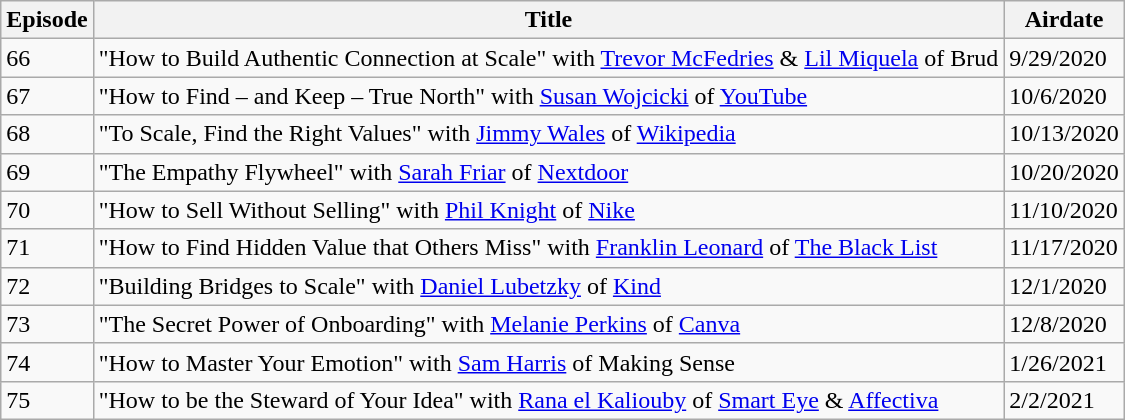<table class="wikitable collapsible collapsed">
<tr>
<th>Episode</th>
<th>Title</th>
<th>Airdate</th>
</tr>
<tr>
<td>66</td>
<td>"How to Build Authentic Connection at Scale" with <a href='#'>Trevor McFedries</a> & <a href='#'>Lil Miquela</a> of Brud</td>
<td>9/29/2020</td>
</tr>
<tr>
<td>67</td>
<td>"How to Find – and Keep – True North" with <a href='#'>Susan Wojcicki</a> of <a href='#'>YouTube</a></td>
<td>10/6/2020</td>
</tr>
<tr>
<td>68</td>
<td>"To Scale, Find the Right Values" with <a href='#'>Jimmy Wales</a> of <a href='#'>Wikipedia</a></td>
<td>10/13/2020</td>
</tr>
<tr>
<td>69</td>
<td>"The Empathy Flywheel" with <a href='#'>Sarah Friar</a> of <a href='#'>Nextdoor</a></td>
<td>10/20/2020</td>
</tr>
<tr>
<td>70</td>
<td>"How to Sell Without Selling" with <a href='#'>Phil Knight</a> of <a href='#'>Nike</a></td>
<td>11/10/2020</td>
</tr>
<tr>
<td>71</td>
<td>"How to Find Hidden Value that Others Miss" with <a href='#'>Franklin Leonard</a> of <a href='#'>The Black List</a></td>
<td>11/17/2020</td>
</tr>
<tr>
<td>72</td>
<td>"Building Bridges to Scale" with <a href='#'>Daniel Lubetzky</a> of <a href='#'>Kind</a></td>
<td>12/1/2020</td>
</tr>
<tr>
<td>73</td>
<td>"The Secret Power of Onboarding" with <a href='#'>Melanie Perkins</a> of <a href='#'>Canva</a></td>
<td>12/8/2020</td>
</tr>
<tr>
<td>74</td>
<td>"How to Master Your Emotion" with <a href='#'>Sam Harris</a> of Making Sense</td>
<td>1/26/2021</td>
</tr>
<tr>
<td>75</td>
<td>"How to be the Steward of Your Idea" with <a href='#'>Rana el Kaliouby</a> of <a href='#'>Smart Eye</a> & <a href='#'>Affectiva</a></td>
<td>2/2/2021</td>
</tr>
</table>
